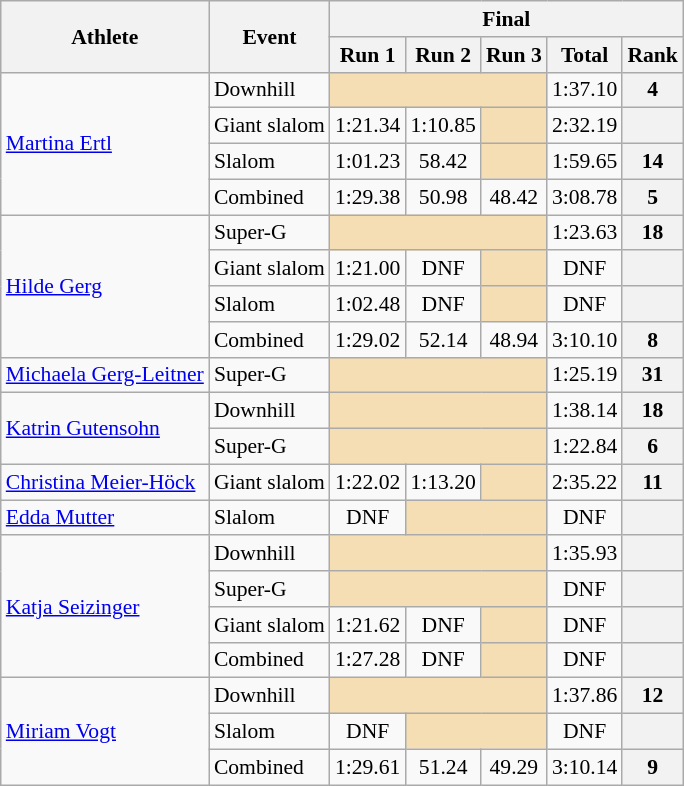<table class="wikitable" style="font-size:90%">
<tr>
<th rowspan="2">Athlete</th>
<th rowspan="2">Event</th>
<th colspan="5">Final</th>
</tr>
<tr>
<th>Run 1</th>
<th>Run 2</th>
<th>Run 3</th>
<th>Total</th>
<th>Rank</th>
</tr>
<tr>
<td rowspan=4><a href='#'>Martina Ertl</a></td>
<td>Downhill</td>
<td colspan=3 bgcolor="wheat"></td>
<td align="center">1:37.10</td>
<th align="center">4</th>
</tr>
<tr>
<td>Giant slalom</td>
<td align="center">1:21.34</td>
<td align="center">1:10.85</td>
<td bgcolor="wheat"></td>
<td align="center">2:32.19</td>
<th align="center"></th>
</tr>
<tr>
<td>Slalom</td>
<td align="center">1:01.23</td>
<td align="center">58.42</td>
<td bgcolor="wheat"></td>
<td align="center">1:59.65</td>
<th align="center">14</th>
</tr>
<tr>
<td>Combined</td>
<td align="center">1:29.38</td>
<td align="center">50.98</td>
<td align="center">48.42</td>
<td align="center">3:08.78</td>
<th align="center">5</th>
</tr>
<tr>
<td rowspan=4><a href='#'>Hilde Gerg</a></td>
<td>Super-G</td>
<td colspan=3 bgcolor="wheat"></td>
<td align="center">1:23.63</td>
<th align="center">18</th>
</tr>
<tr>
<td>Giant slalom</td>
<td align="center">1:21.00</td>
<td align="center">DNF</td>
<td bgcolor="wheat"></td>
<td align="center">DNF</td>
<th align="center"></th>
</tr>
<tr>
<td>Slalom</td>
<td align="center">1:02.48</td>
<td align="center">DNF</td>
<td bgcolor="wheat"></td>
<td align="center">DNF</td>
<th align="center"></th>
</tr>
<tr>
<td>Combined</td>
<td align="center">1:29.02</td>
<td align="center">52.14</td>
<td align="center">48.94</td>
<td align="center">3:10.10</td>
<th align="center">8</th>
</tr>
<tr>
<td><a href='#'>Michaela Gerg-Leitner</a></td>
<td>Super-G</td>
<td colspan=3 bgcolor="wheat"></td>
<td align="center">1:25.19</td>
<th align="center">31</th>
</tr>
<tr>
<td rowspan=2><a href='#'>Katrin Gutensohn</a></td>
<td>Downhill</td>
<td colspan=3 bgcolor="wheat"></td>
<td align="center">1:38.14</td>
<th align="center">18</th>
</tr>
<tr>
<td>Super-G</td>
<td colspan=3 bgcolor="wheat"></td>
<td align="center">1:22.84</td>
<th align="center">6</th>
</tr>
<tr>
<td><a href='#'>Christina Meier-Höck</a></td>
<td>Giant slalom</td>
<td align="center">1:22.02</td>
<td align="center">1:13.20</td>
<td bgcolor="wheat"></td>
<td align="center">2:35.22</td>
<th align="center">11</th>
</tr>
<tr>
<td><a href='#'>Edda Mutter</a></td>
<td>Slalom</td>
<td align="center">DNF</td>
<td colspan=2 bgcolor="wheat"></td>
<td align="center">DNF</td>
<th align="center"></th>
</tr>
<tr>
<td rowspan=4><a href='#'>Katja Seizinger</a></td>
<td>Downhill</td>
<td colspan=3 bgcolor="wheat"></td>
<td align="center">1:35.93</td>
<th align="center"></th>
</tr>
<tr>
<td>Super-G</td>
<td colspan=3 bgcolor="wheat"></td>
<td align="center">DNF</td>
<th align="center"></th>
</tr>
<tr>
<td>Giant slalom</td>
<td align="center">1:21.62</td>
<td align="center">DNF</td>
<td bgcolor="wheat"></td>
<td align="center">DNF</td>
<th align="center"></th>
</tr>
<tr>
<td>Combined</td>
<td align="center">1:27.28</td>
<td align="center">DNF</td>
<td bgcolor="wheat"></td>
<td align="center">DNF</td>
<th align="center"></th>
</tr>
<tr>
<td rowspan=3><a href='#'>Miriam Vogt</a></td>
<td>Downhill</td>
<td colspan=3 bgcolor="wheat"></td>
<td align="center">1:37.86</td>
<th align="center">12</th>
</tr>
<tr>
<td>Slalom</td>
<td align="center">DNF</td>
<td colspan=2 bgcolor="wheat"></td>
<td align="center">DNF</td>
<th align="center"></th>
</tr>
<tr>
<td>Combined</td>
<td align="center">1:29.61</td>
<td align="center">51.24</td>
<td align="center">49.29</td>
<td align="center">3:10.14</td>
<th align="center">9</th>
</tr>
</table>
